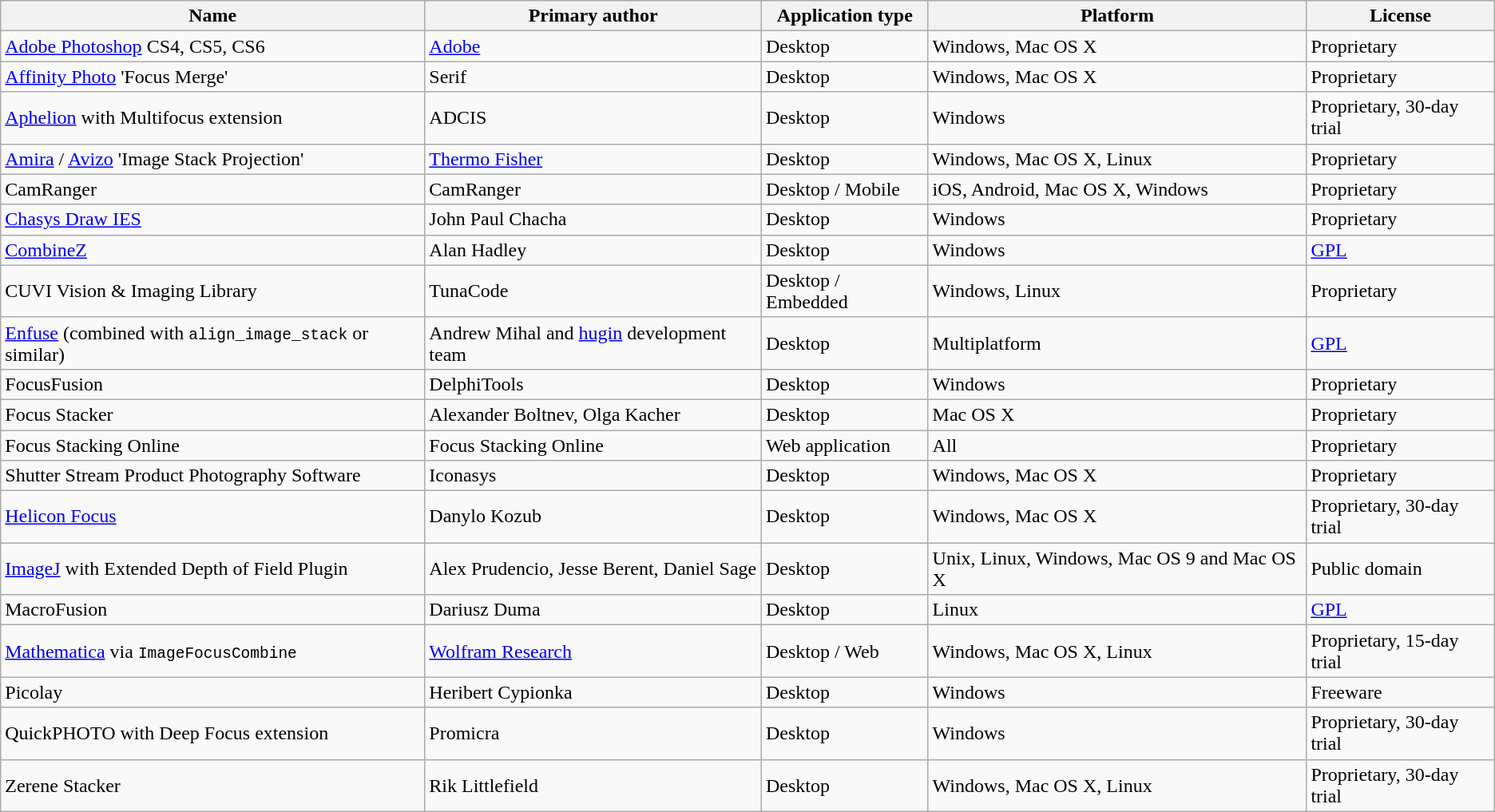<table class="wikitable sortable">
<tr>
<th>Name</th>
<th>Primary author</th>
<th>Application type</th>
<th>Platform</th>
<th>License</th>
</tr>
<tr>
<td><a href='#'>Adobe Photoshop</a> CS4, CS5, CS6</td>
<td><a href='#'>Adobe</a></td>
<td>Desktop</td>
<td>Windows, Mac OS X</td>
<td>Proprietary</td>
</tr>
<tr>
<td><a href='#'>Affinity Photo</a> 'Focus Merge'</td>
<td>Serif</td>
<td>Desktop</td>
<td>Windows, Mac OS X</td>
<td>Proprietary</td>
</tr>
<tr>
<td><a href='#'>Aphelion</a> with Multifocus extension</td>
<td>ADCIS</td>
<td>Desktop</td>
<td>Windows</td>
<td>Proprietary, 30-day trial</td>
</tr>
<tr>
<td><a href='#'>Amira</a> / <a href='#'>Avizo</a> 'Image Stack Projection'</td>
<td><a href='#'>Thermo Fisher</a></td>
<td>Desktop</td>
<td>Windows, Mac OS X, Linux</td>
<td>Proprietary</td>
</tr>
<tr>
<td>CamRanger</td>
<td>CamRanger</td>
<td>Desktop / Mobile</td>
<td>iOS, Android, Mac OS X, Windows</td>
<td>Proprietary</td>
</tr>
<tr>
<td><a href='#'>Chasys Draw IES</a></td>
<td>John Paul Chacha</td>
<td>Desktop</td>
<td>Windows</td>
<td>Proprietary</td>
</tr>
<tr>
<td><a href='#'>CombineZ</a></td>
<td>Alan Hadley</td>
<td>Desktop</td>
<td>Windows</td>
<td><a href='#'>GPL</a></td>
</tr>
<tr>
<td>CUVI Vision & Imaging Library</td>
<td>TunaCode</td>
<td>Desktop / Embedded</td>
<td>Windows, Linux</td>
<td>Proprietary</td>
</tr>
<tr>
<td><a href='#'>Enfuse</a> (combined with <code>align_image_stack</code> or similar)</td>
<td>Andrew Mihal and <a href='#'>hugin</a> development team</td>
<td>Desktop</td>
<td>Multiplatform</td>
<td><a href='#'>GPL</a></td>
</tr>
<tr>
<td>FocusFusion</td>
<td>DelphiTools</td>
<td>Desktop</td>
<td>Windows</td>
<td>Proprietary</td>
</tr>
<tr>
<td>Focus Stacker</td>
<td>Alexander Boltnev, Olga Kacher</td>
<td>Desktop</td>
<td>Mac OS X</td>
<td>Proprietary</td>
</tr>
<tr>
<td>Focus Stacking Online</td>
<td>Focus Stacking Online</td>
<td>Web application</td>
<td>All</td>
<td>Proprietary</td>
</tr>
<tr>
<td>Shutter Stream Product Photography Software</td>
<td>Iconasys</td>
<td>Desktop</td>
<td>Windows, Mac OS X</td>
<td>Proprietary</td>
</tr>
<tr>
<td><a href='#'>Helicon Focus</a></td>
<td>Danylo Kozub</td>
<td>Desktop</td>
<td>Windows, Mac OS X</td>
<td>Proprietary, 30-day trial</td>
</tr>
<tr>
<td><a href='#'>ImageJ</a> with Extended Depth of Field Plugin</td>
<td>Alex Prudencio, Jesse Berent, Daniel Sage</td>
<td>Desktop</td>
<td>Unix, Linux, Windows, Mac OS 9 and Mac OS X</td>
<td>Public domain</td>
</tr>
<tr>
<td>MacroFusion</td>
<td>Dariusz Duma</td>
<td>Desktop</td>
<td>Linux</td>
<td><a href='#'>GPL</a></td>
</tr>
<tr>
<td><a href='#'>Mathematica</a> via <code>ImageFocusCombine</code></td>
<td><a href='#'>Wolfram Research</a></td>
<td>Desktop / Web</td>
<td>Windows, Mac OS X, Linux</td>
<td>Proprietary, 15-day trial</td>
</tr>
<tr>
<td>Picolay</td>
<td>Heribert Cypionka</td>
<td>Desktop</td>
<td>Windows</td>
<td>Freeware</td>
</tr>
<tr>
<td>QuickPHOTO with Deep Focus extension</td>
<td>Promicra</td>
<td>Desktop</td>
<td>Windows</td>
<td>Proprietary, 30-day trial</td>
</tr>
<tr>
<td>Zerene Stacker</td>
<td>Rik Littlefield</td>
<td>Desktop</td>
<td>Windows, Mac OS X, Linux</td>
<td>Proprietary, 30-day trial</td>
</tr>
</table>
